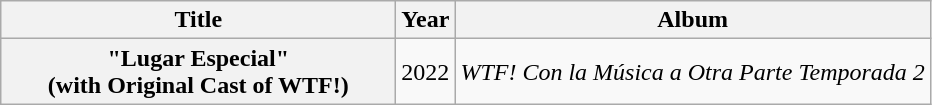<table class="wikitable plainrowheaders" style="text-align:center;">
<tr>
<th scope="col" style="width:16em;">Title</th>
<th scope="col">Year</th>
<th scope="col">Album</th>
</tr>
<tr>
<th scope="row">"Lugar Especial"<br><span>(with Original Cast of WTF!)</span></th>
<td>2022</td>
<td><em>WTF! Con la Música a Otra Parte Temporada 2</em></td>
</tr>
</table>
